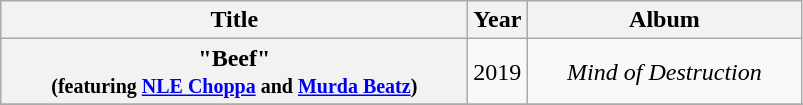<table class="wikitable plainrowheaders" style="text-align:center;">
<tr>
<th rowspan="1" scope="col" style="width:19em;">Title</th>
<th rowspan="1" scope="col" style="width:1em;">Year</th>
<th rowspan="1" scope="col" style="width:11em;">Album</th>
</tr>
<tr>
<th scope="row">"Beef"<br><small>(featuring <a href='#'>NLE Choppa</a> and <a href='#'>Murda Beatz</a>)</small></th>
<td>2019</td>
<td><em>Mind of Destruction</em></td>
</tr>
<tr>
</tr>
</table>
